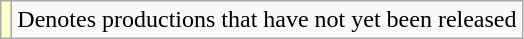<table class="wikitable">
<tr>
<td style="background:#FFFFCC;"></td>
<td>Denotes productions that have not yet been released</td>
</tr>
</table>
